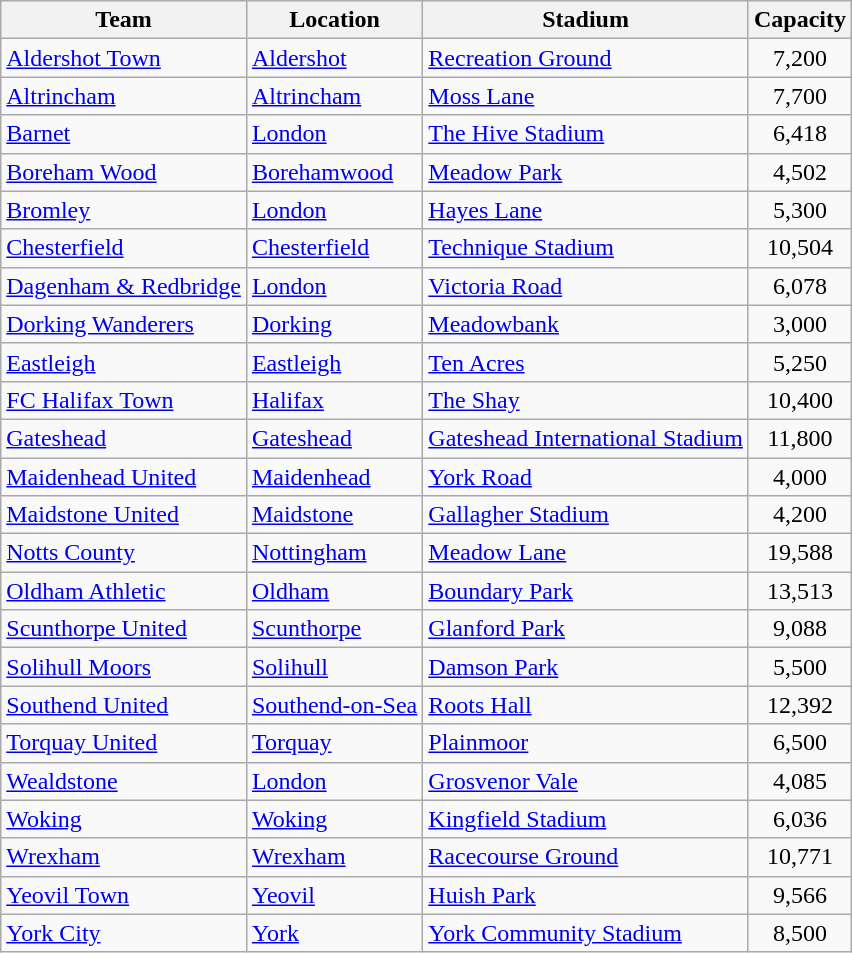<table class="wikitable sortable">
<tr>
<th>Team</th>
<th>Location</th>
<th>Stadium</th>
<th>Capacity</th>
</tr>
<tr>
<td><a href='#'>Aldershot Town</a></td>
<td><a href='#'>Aldershot</a></td>
<td><a href='#'>Recreation Ground</a></td>
<td align="center">7,200</td>
</tr>
<tr>
<td><a href='#'>Altrincham</a></td>
<td><a href='#'>Altrincham</a></td>
<td><a href='#'>Moss Lane</a></td>
<td align="center">7,700</td>
</tr>
<tr>
<td><a href='#'>Barnet</a></td>
<td><a href='#'>London</a> </td>
<td><a href='#'>The Hive Stadium</a></td>
<td align="center">6,418</td>
</tr>
<tr>
<td><a href='#'>Boreham Wood</a></td>
<td><a href='#'>Borehamwood</a></td>
<td><a href='#'>Meadow Park</a></td>
<td align="center">4,502</td>
</tr>
<tr>
<td><a href='#'>Bromley</a></td>
<td><a href='#'>London</a> </td>
<td><a href='#'>Hayes Lane</a></td>
<td align="center">5,300</td>
</tr>
<tr>
<td><a href='#'>Chesterfield</a></td>
<td><a href='#'>Chesterfield</a></td>
<td><a href='#'>Technique Stadium</a></td>
<td align="center">10,504</td>
</tr>
<tr>
<td><a href='#'>Dagenham & Redbridge</a></td>
<td><a href='#'>London</a> </td>
<td><a href='#'>Victoria Road</a></td>
<td align="center">6,078</td>
</tr>
<tr>
<td><a href='#'>Dorking Wanderers</a></td>
<td><a href='#'>Dorking</a></td>
<td><a href='#'>Meadowbank</a></td>
<td align="center">3,000</td>
</tr>
<tr>
<td><a href='#'>Eastleigh</a></td>
<td><a href='#'>Eastleigh</a></td>
<td><a href='#'>Ten Acres</a></td>
<td align="center">5,250</td>
</tr>
<tr>
<td><a href='#'>FC Halifax Town</a></td>
<td><a href='#'>Halifax</a></td>
<td><a href='#'>The Shay</a></td>
<td align="center">10,400</td>
</tr>
<tr>
<td><a href='#'>Gateshead</a></td>
<td><a href='#'>Gateshead</a></td>
<td><a href='#'>Gateshead International Stadium</a></td>
<td align="center">11,800</td>
</tr>
<tr>
<td><a href='#'>Maidenhead United</a></td>
<td><a href='#'>Maidenhead</a></td>
<td><a href='#'>York Road</a></td>
<td align="center">4,000</td>
</tr>
<tr>
<td><a href='#'>Maidstone United</a></td>
<td><a href='#'>Maidstone</a></td>
<td><a href='#'>Gallagher Stadium</a></td>
<td align="center">4,200</td>
</tr>
<tr>
<td><a href='#'>Notts County</a></td>
<td><a href='#'>Nottingham</a></td>
<td><a href='#'>Meadow Lane</a></td>
<td align="center">19,588</td>
</tr>
<tr>
<td><a href='#'>Oldham Athletic</a></td>
<td><a href='#'>Oldham</a></td>
<td><a href='#'>Boundary Park</a></td>
<td align="center">13,513</td>
</tr>
<tr>
<td><a href='#'>Scunthorpe United</a></td>
<td><a href='#'>Scunthorpe</a></td>
<td><a href='#'>Glanford Park</a></td>
<td align="center">9,088</td>
</tr>
<tr>
<td><a href='#'>Solihull Moors</a></td>
<td><a href='#'>Solihull</a></td>
<td><a href='#'>Damson Park</a></td>
<td align="center">5,500</td>
</tr>
<tr>
<td><a href='#'>Southend United</a></td>
<td><a href='#'>Southend-on-Sea</a></td>
<td><a href='#'>Roots Hall</a></td>
<td align="center">12,392</td>
</tr>
<tr>
<td><a href='#'>Torquay United</a></td>
<td><a href='#'>Torquay</a></td>
<td><a href='#'>Plainmoor</a></td>
<td align="center">6,500</td>
</tr>
<tr>
<td><a href='#'>Wealdstone</a></td>
<td><a href='#'>London</a> </td>
<td><a href='#'>Grosvenor Vale</a></td>
<td align="center">4,085</td>
</tr>
<tr>
<td><a href='#'>Woking</a></td>
<td><a href='#'>Woking</a></td>
<td><a href='#'>Kingfield Stadium</a></td>
<td align="center">6,036</td>
</tr>
<tr>
<td><a href='#'>Wrexham</a></td>
<td><a href='#'>Wrexham</a></td>
<td><a href='#'>Racecourse Ground</a></td>
<td align="center">10,771</td>
</tr>
<tr>
<td><a href='#'>Yeovil Town</a></td>
<td><a href='#'>Yeovil</a></td>
<td><a href='#'>Huish Park</a></td>
<td align="center">9,566</td>
</tr>
<tr>
<td><a href='#'>York City</a></td>
<td><a href='#'>York</a></td>
<td><a href='#'>York Community Stadium</a></td>
<td align="center">8,500</td>
</tr>
</table>
